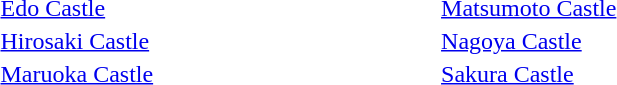<table style="width: 50%; border: none; text-align: left;">
<tr>
<td><a href='#'>Edo Castle</a></td>
<td><a href='#'>Matsumoto Castle</a></td>
</tr>
<tr>
<td><a href='#'>Hirosaki Castle</a></td>
<td><a href='#'>Nagoya Castle</a></td>
</tr>
<tr>
<td><a href='#'>Maruoka Castle</a></td>
<td><a href='#'>Sakura Castle</a></td>
</tr>
</table>
